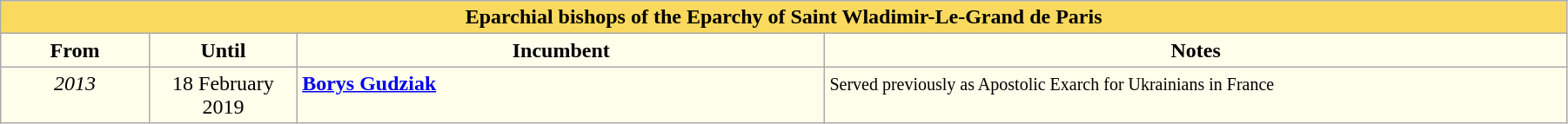<table class="wikitable" style="width:95%"; border="1">
<tr>
<th style="background-color:#FADA5E" colspan="4">Eparchial bishops of the Eparchy of Saint Wladimir-Le-Grand de Paris</th>
</tr>
<tr align=center>
<th style="background-color:#ffffec" width="9%">From</th>
<th style="background-color:#ffffec" width="9%">Until</th>
<th style="background-color:#ffffec" width="32%">Incumbent</th>
<th style="background-color:#ffffec" width="45%">Notes</th>
</tr>
<tr valign=top bgcolor="#ffffec">
<td align="center"><em>2013</em></td>
<td align="center">18 February 2019</td>
<td><strong><a href='#'>Borys Gudziak</a></strong></td>
<td><small>Served previously as Apostolic Exarch for Ukrainians in France</small></td>
</tr>
</table>
